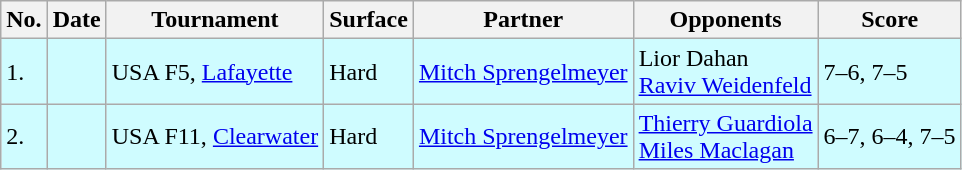<table class="sortable wikitable">
<tr>
<th>No.</th>
<th>Date</th>
<th>Tournament</th>
<th>Surface</th>
<th>Partner</th>
<th>Opponents</th>
<th class="unsortable">Score</th>
</tr>
<tr style="background:#cffcff;">
<td>1.</td>
<td></td>
<td>USA F5, <a href='#'>Lafayette</a></td>
<td>Hard</td>
<td> <a href='#'>Mitch Sprengelmeyer</a></td>
<td> Lior Dahan <br>  <a href='#'>Raviv Weidenfeld</a></td>
<td>7–6, 7–5</td>
</tr>
<tr style="background:#cffcff;">
<td>2.</td>
<td></td>
<td>USA F11, <a href='#'>Clearwater</a></td>
<td>Hard</td>
<td> <a href='#'>Mitch Sprengelmeyer</a></td>
<td> <a href='#'>Thierry Guardiola</a> <br>  <a href='#'>Miles Maclagan</a></td>
<td>6–7, 6–4, 7–5</td>
</tr>
</table>
